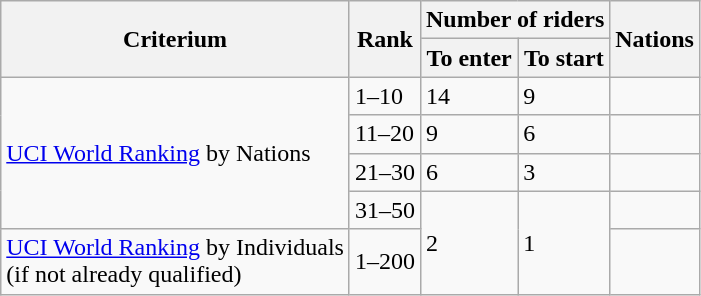<table class="wikitable">
<tr>
<th rowspan=2>Criterium</th>
<th rowspan=2>Rank</th>
<th colspan=2>Number of riders</th>
<th rowspan=2>Nations</th>
</tr>
<tr>
<th>To enter</th>
<th>To start</th>
</tr>
<tr>
<td rowspan=4><a href='#'>UCI World Ranking</a> by Nations</td>
<td>1–10</td>
<td>14</td>
<td>9</td>
<td></td>
</tr>
<tr>
<td>11–20</td>
<td>9</td>
<td>6</td>
<td></td>
</tr>
<tr>
<td>21–30</td>
<td>6</td>
<td>3</td>
<td></td>
</tr>
<tr>
<td>31–50</td>
<td rowspan=2>2</td>
<td rowspan=2>1</td>
<td></td>
</tr>
<tr>
<td><a href='#'>UCI World Ranking</a> by Individuals<br>(if not already qualified)</td>
<td>1–200</td>
<td></td>
</tr>
</table>
